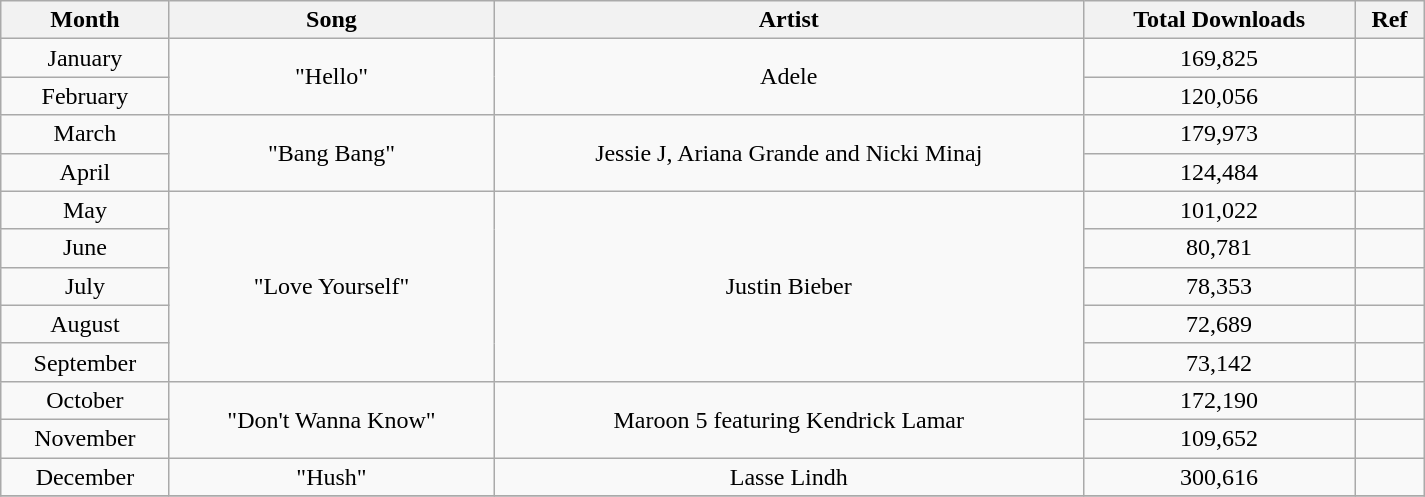<table class="wikitable" style="text-align:center; width:950px">
<tr>
<th>Month</th>
<th>Song</th>
<th>Artist</th>
<th>Total Downloads</th>
<th>Ref</th>
</tr>
<tr>
<td>January</td>
<td rowspan="2">"Hello"</td>
<td rowspan="2">Adele</td>
<td>169,825</td>
<td></td>
</tr>
<tr>
<td>February</td>
<td>120,056</td>
<td></td>
</tr>
<tr>
<td>March</td>
<td rowspan="2">"Bang Bang"</td>
<td rowspan="2">Jessie J, Ariana Grande and Nicki Minaj</td>
<td>179,973</td>
<td></td>
</tr>
<tr>
<td>April</td>
<td>124,484</td>
<td></td>
</tr>
<tr>
<td>May</td>
<td rowspan="5">"Love Yourself"</td>
<td rowspan="5">Justin Bieber</td>
<td>101,022</td>
<td></td>
</tr>
<tr>
<td>June</td>
<td>80,781</td>
<td></td>
</tr>
<tr>
<td>July</td>
<td>78,353</td>
<td></td>
</tr>
<tr>
<td>August</td>
<td>72,689</td>
<td></td>
</tr>
<tr>
<td>September</td>
<td>73,142</td>
<td></td>
</tr>
<tr>
<td>October</td>
<td rowspan="2">"Don't Wanna Know"</td>
<td rowspan="2">Maroon 5 featuring Kendrick Lamar</td>
<td>172,190</td>
<td></td>
</tr>
<tr>
<td>November</td>
<td>109,652</td>
<td></td>
</tr>
<tr>
<td>December</td>
<td>"Hush"</td>
<td>Lasse Lindh</td>
<td>300,616</td>
<td></td>
</tr>
<tr>
</tr>
</table>
